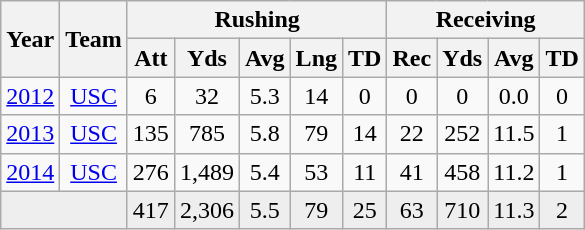<table class="wikitable" style="text-align:center;">
<tr>
<th rowspan="2">Year</th>
<th rowspan="2">Team</th>
<th colspan="5">Rushing</th>
<th colspan="4">Receiving</th>
</tr>
<tr>
<th>Att</th>
<th>Yds</th>
<th>Avg</th>
<th>Lng</th>
<th>TD</th>
<th>Rec</th>
<th>Yds</th>
<th>Avg</th>
<th>TD</th>
</tr>
<tr>
<td><a href='#'>2012</a></td>
<td><a href='#'>USC</a></td>
<td>6</td>
<td>32</td>
<td>5.3</td>
<td>14</td>
<td>0</td>
<td>0</td>
<td>0</td>
<td>0.0</td>
<td>0</td>
</tr>
<tr>
<td><a href='#'>2013</a></td>
<td><a href='#'>USC</a></td>
<td>135</td>
<td>785</td>
<td>5.8</td>
<td>79</td>
<td>14</td>
<td>22</td>
<td>252</td>
<td>11.5</td>
<td>1</td>
</tr>
<tr>
<td><a href='#'>2014</a></td>
<td><a href='#'>USC</a></td>
<td>276</td>
<td>1,489</td>
<td>5.4</td>
<td>53</td>
<td>11</td>
<td>41</td>
<td>458</td>
<td>11.2</td>
<td>1</td>
</tr>
<tr class="sortbottom" style="background:#eee;">
<td colspan=2><strong></strong></td>
<td>417</td>
<td>2,306</td>
<td>5.5</td>
<td>79</td>
<td>25</td>
<td>63</td>
<td>710</td>
<td>11.3</td>
<td>2</td>
</tr>
</table>
